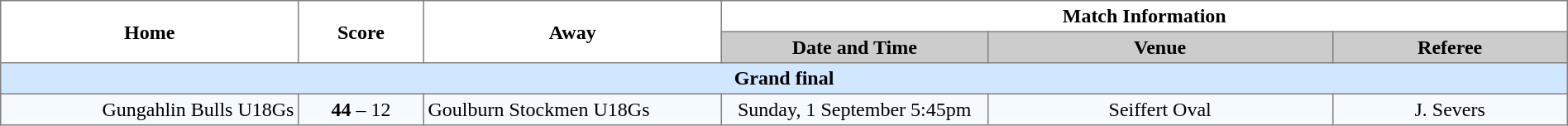<table border="1" cellpadding="3" cellspacing="0" width="100%" style="border-collapse:collapse;  text-align:center;">
<tr>
<th rowspan="2" width="19%">Home</th>
<th rowspan="2" width="8%">Score</th>
<th rowspan="2" width="19%">Away</th>
<th colspan="3">Match Information</th>
</tr>
<tr bgcolor="#CCCCCC">
<th width="17%">Date and Time</th>
<th width="22%">Venue</th>
<th width="50%">Referee</th>
</tr>
<tr style="background:#d0e7ff;">
<td colspan="6"><strong>Grand final</strong></td>
</tr>
<tr style="text-align:center; background:#f5faff;">
<td align="right">Gungahlin Bulls U18Gs </td>
<td><strong>44</strong> – 12</td>
<td align="left"> Goulburn Stockmen U18Gs</td>
<td>Sunday, 1 September 5:45pm</td>
<td>Seiffert Oval</td>
<td>J. Severs</td>
</tr>
</table>
